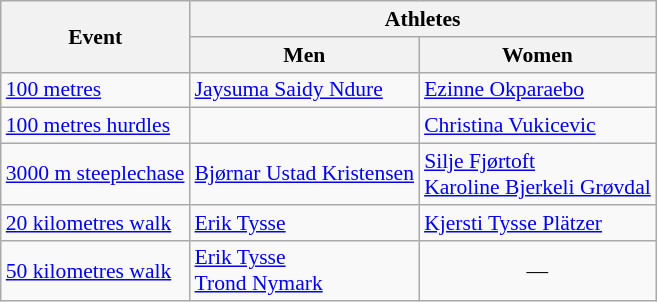<table class=wikitable style="font-size:90%">
<tr>
<th rowspan=2>Event</th>
<th colspan=2>Athletes</th>
</tr>
<tr>
<th>Men</th>
<th>Women</th>
</tr>
<tr>
<td><a href='#'>100 metres</a></td>
<td><a href='#'>Jaysuma Saidy Ndure</a></td>
<td><a href='#'>Ezinne Okparaebo</a></td>
</tr>
<tr>
<td><a href='#'>100 metres hurdles</a></td>
<td></td>
<td><a href='#'>Christina Vukicevic</a></td>
</tr>
<tr>
<td><a href='#'>3000 m steeplechase</a></td>
<td><a href='#'>Bjørnar Ustad Kristensen</a></td>
<td><a href='#'>Silje Fjørtoft</a> <br> <a href='#'>Karoline Bjerkeli Grøvdal</a></td>
</tr>
<tr>
<td><a href='#'>20 kilometres walk</a></td>
<td><a href='#'>Erik Tysse</a></td>
<td><a href='#'>Kjersti Tysse Plätzer</a></td>
</tr>
<tr>
<td><a href='#'>50 kilometres walk</a></td>
<td><a href='#'>Erik Tysse</a><br><a href='#'>Trond Nymark</a></td>
<td align=center>—</td>
</tr>
</table>
